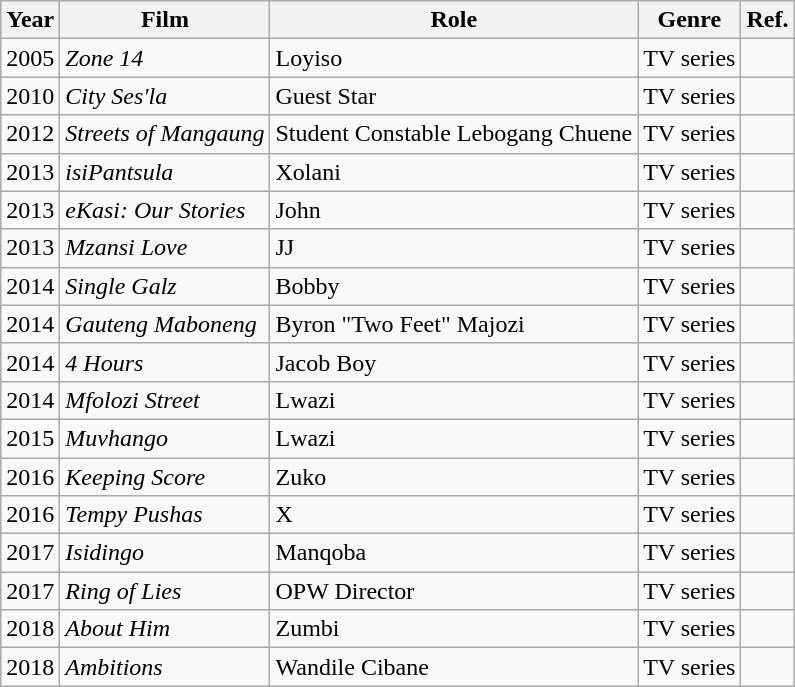<table class="wikitable">
<tr>
<th>Year</th>
<th>Film</th>
<th>Role</th>
<th>Genre</th>
<th>Ref.</th>
</tr>
<tr>
<td>2005</td>
<td><em>Zone 14</em></td>
<td>Loyiso</td>
<td>TV series</td>
<td></td>
</tr>
<tr>
<td>2010</td>
<td><em>City Ses'la</em></td>
<td>Guest Star</td>
<td>TV series</td>
<td></td>
</tr>
<tr>
<td>2012</td>
<td><em>Streets of Mangaung</em></td>
<td>Student Constable Lebogang Chuene</td>
<td>TV series</td>
<td></td>
</tr>
<tr>
<td>2013</td>
<td><em>isiPantsula</em></td>
<td>Xolani</td>
<td>TV series</td>
<td></td>
</tr>
<tr>
<td>2013</td>
<td><em>eKasi: Our Stories</em></td>
<td>John</td>
<td>TV series</td>
<td></td>
</tr>
<tr>
<td>2013</td>
<td><em>Mzansi Love</em></td>
<td>JJ</td>
<td>TV series</td>
<td></td>
</tr>
<tr>
<td>2014</td>
<td><em>Single Galz</em></td>
<td>Bobby</td>
<td>TV series</td>
<td></td>
</tr>
<tr>
<td>2014</td>
<td><em>Gauteng Maboneng</em></td>
<td>Byron "Two Feet" Majozi</td>
<td>TV series</td>
<td></td>
</tr>
<tr>
<td>2014</td>
<td><em>4 Hours</em></td>
<td>Jacob Boy</td>
<td>TV series</td>
<td></td>
</tr>
<tr>
<td>2014</td>
<td><em>Mfolozi Street</em></td>
<td>Lwazi</td>
<td>TV series</td>
<td></td>
</tr>
<tr>
<td>2015</td>
<td><em>Muvhango</em></td>
<td>Lwazi</td>
<td>TV series</td>
<td></td>
</tr>
<tr>
<td>2016</td>
<td><em>Keeping Score</em></td>
<td>Zuko</td>
<td>TV series</td>
<td></td>
</tr>
<tr>
<td>2016</td>
<td><em>Tempy Pushas</em></td>
<td>X</td>
<td>TV series</td>
<td></td>
</tr>
<tr>
<td>2017</td>
<td><em>Isidingo</em></td>
<td>Manqoba</td>
<td>TV series</td>
<td></td>
</tr>
<tr>
<td>2017</td>
<td><em>Ring of Lies</em></td>
<td>OPW Director</td>
<td>TV series</td>
<td></td>
</tr>
<tr>
<td>2018</td>
<td><em>About Him</em></td>
<td>Zumbi</td>
<td>TV series</td>
<td></td>
</tr>
<tr>
<td>2018</td>
<td><em>Ambitions</em></td>
<td>Wandile Cibane</td>
<td>TV series</td>
<td></td>
</tr>
</table>
